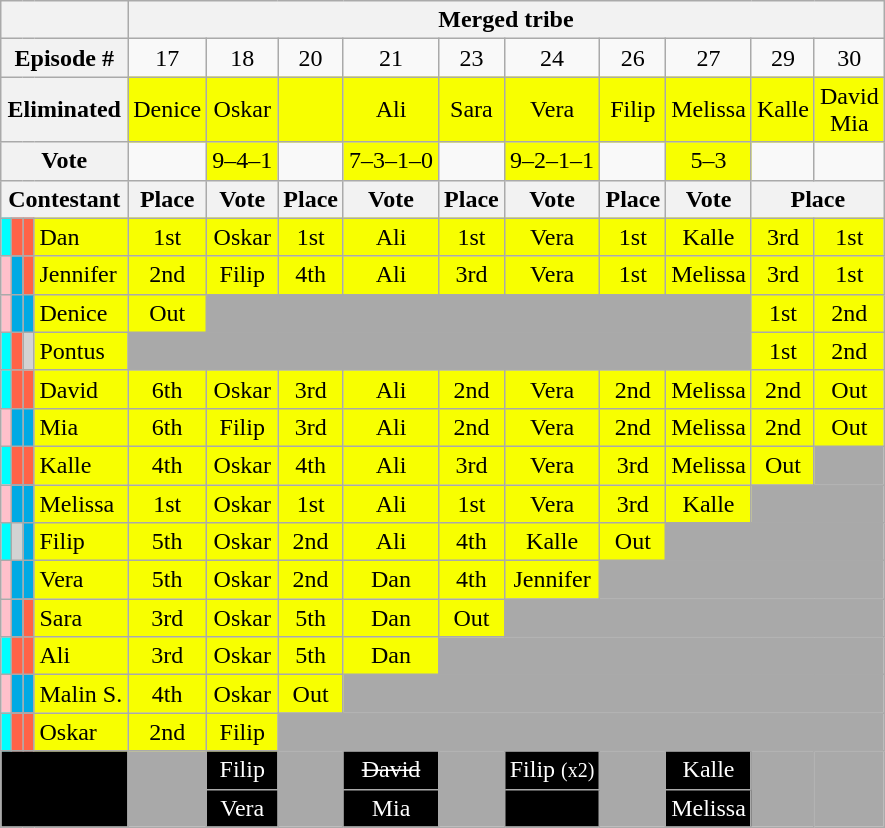<table class="wikitable" style="text-align:center">
<tr>
<th colspan=4></th>
<th colspan=11>Merged tribe</th>
</tr>
<tr>
<th colspan=4>Episode #</th>
<td>17</td>
<td>18</td>
<td>20</td>
<td>21</td>
<td>23</td>
<td>24</td>
<td>26</td>
<td>27</td>
<td>29</td>
<td>30</td>
</tr>
<tr>
<th colspan=4>Eliminated</th>
<td style="background:#F8FF00;">Denice</td>
<td style="background:#F8FF00;">Oskar</td>
<td style="background:#F8FF00;"></td>
<td style="background:#F8FF00;">Ali</td>
<td style="background:#F8FF00;">Sara</td>
<td style="background:#F8FF00;">Vera</td>
<td style="background:#F8FF00;">Filip</td>
<td style="background:#F8FF00;">Melissa</td>
<td style="background:#F8FF00;">Kalle</td>
<td style="background:#F8FF00;">David<br>Mia</td>
</tr>
<tr>
<th colspan=4>Vote</th>
<td></td>
<td style="background:#F8FF00;">9–4–1</td>
<td></td>
<td style="background:#F8FF00;">7–3–1–0</td>
<td></td>
<td style="background:#F8FF00;">9–2–1–1</td>
<td></td>
<td style="background:#F8FF00;">5–3</td>
<td></td>
<td></td>
</tr>
<tr>
<th colspan=4>Contestant</th>
<th>Place</th>
<th>Vote</th>
<th>Place</th>
<th>Vote</th>
<th>Place</th>
<th>Vote</th>
<th>Place</th>
<th>Vote</th>
<th colspan=2>Place</th>
</tr>
<tr>
<td bgcolor=cyan></td>
<td bgcolor=#FF6347></td>
<td bgcolor=#FF6347></td>
<td style="background:#F8FF00; text-align:left;">Dan</td>
<td style="background:#F8FF00;">1st</td>
<td style="background:#F8FF00;">Oskar</td>
<td style="background:#F8FF00;">1st</td>
<td style="background:#F8FF00;">Ali</td>
<td style="background:#F8FF00;">1st</td>
<td style="background:#F8FF00;">Vera</td>
<td style="background:#F8FF00;">1st</td>
<td style="background:#F8FF00;">Kalle</td>
<td style="background:#F8FF00;">3rd</td>
<td style="background:#F8FF00;">1st</td>
</tr>
<tr>
<td bgcolor=pink></td>
<td bgcolor=#00AAE4></td>
<td bgcolor=#FF6347></td>
<td style="background:#F8FF00; text-align:left;">Jennifer</td>
<td style="background:#F8FF00;">2nd</td>
<td style="background:#F8FF00;">Filip</td>
<td style="background:#F8FF00;">4th</td>
<td style="background:#F8FF00;">Ali</td>
<td style="background:#F8FF00;">3rd</td>
<td style="background:#F8FF00;">Vera</td>
<td style="background:#F8FF00;">1st</td>
<td style="background:#F8FF00;">Melissa</td>
<td style="background:#F8FF00;">3rd</td>
<td style="background:#F8FF00;">1st</td>
</tr>
<tr>
<td bgcolor=pink></td>
<td bgcolor=#00AAE4></td>
<td bgcolor=#00AAE4></td>
<td style="background:#F8FF00; text-align:left;">Denice</td>
<td style="background:#F8FF00;">Out</td>
<td colspan=7 bgcolor=darkgray></td>
<td style="background:#F8FF00;">1st</td>
<td style="background:#F8FF00;">2nd</td>
</tr>
<tr>
<td bgcolor=cyan></td>
<td bgcolor=#FF6347></td>
<td bgcolor=lightgrey></td>
<td style="background:#F8FF00; text-align:left;">Pontus</td>
<td colspan=8 bgcolor=darkgray></td>
<td style="background:#F8FF00;">1st</td>
<td style="background:#F8FF00;">2nd</td>
</tr>
<tr>
<td bgcolor=cyan></td>
<td bgcolor=#FF6347></td>
<td bgcolor=#FF6347></td>
<td style="background:#F8FF00; text-align:left;">David</td>
<td style="background:#F8FF00;">6th</td>
<td style="background:#F8FF00;">Oskar</td>
<td style="background:#F8FF00;">3rd</td>
<td style="background:#F8FF00;">Ali</td>
<td style="background:#F8FF00;">2nd</td>
<td style="background:#F8FF00;">Vera</td>
<td style="background:#F8FF00;">2nd</td>
<td style="background:#F8FF00;">Melissa</td>
<td style="background:#F8FF00;">2nd</td>
<td style="background:#F8FF00;">Out</td>
</tr>
<tr>
<td bgcolor=pink></td>
<td bgcolor=#00AAE4></td>
<td bgcolor=#00AAE4></td>
<td style="background:#F8FF00; text-align:left;">Mia</td>
<td style="background:#F8FF00;">6th</td>
<td style="background:#F8FF00;">Filip</td>
<td style="background:#F8FF00;">3rd</td>
<td style="background:#F8FF00;">Ali</td>
<td style="background:#F8FF00;">2nd</td>
<td style="background:#F8FF00;">Vera</td>
<td style="background:#F8FF00;">2nd</td>
<td style="background:#F8FF00;">Melissa</td>
<td style="background:#F8FF00;">2nd</td>
<td style="background:#F8FF00;">Out</td>
</tr>
<tr>
<td bgcolor=cyan></td>
<td bgcolor=#FF6347></td>
<td bgcolor=#FF6347></td>
<td style="background:#F8FF00; text-align:left;">Kalle</td>
<td style="background:#F8FF00;">4th</td>
<td style="background:#F8FF00;">Oskar</td>
<td style="background:#F8FF00;">4th</td>
<td style="background:#F8FF00;">Ali</td>
<td style="background:#F8FF00;">3rd</td>
<td style="background:#F8FF00;">Vera</td>
<td style="background:#F8FF00;">3rd</td>
<td style="background:#F8FF00;">Melissa</td>
<td style="background:#F8FF00;">Out</td>
<td bgcolor=darkgrey></td>
</tr>
<tr>
<td bgcolor=pink></td>
<td bgcolor=#00AAE4></td>
<td bgcolor=#00AAE4></td>
<td style="background:#F8FF00; text-align:left;">Melissa</td>
<td style="background:#F8FF00;">1st</td>
<td style="background:#F8FF00;">Oskar</td>
<td style="background:#F8FF00;">1st</td>
<td style="background:#F8FF00;">Ali</td>
<td style="background:#F8FF00;">1st</td>
<td style="background:#F8FF00;">Vera</td>
<td style="background:#F8FF00;">3rd</td>
<td style="background:#F8FF00;">Kalle</td>
<td colspan=2 bgcolor=darkgrey></td>
</tr>
<tr>
<td bgcolor=cyan></td>
<td bgcolor=lightgrey></td>
<td bgcolor=#00AAE4></td>
<td style="background:#F8FF00; text-align:left;">Filip</td>
<td style="background:#F8FF00;">5th</td>
<td style="background:#F8FF00;">Oskar</td>
<td style="background:#F8FF00;">2nd</td>
<td style="background:#F8FF00;">Ali</td>
<td style="background:#F8FF00;">4th</td>
<td style="background:#F8FF00;">Kalle</td>
<td style="background:#F8FF00;">Out</td>
<td colspan=3 bgcolor=darkgrey></td>
</tr>
<tr>
<td bgcolor=pink></td>
<td bgcolor=#00AAE4></td>
<td bgcolor=#00AAE4></td>
<td style="background:#F8FF00; text-align:left;">Vera</td>
<td style="background:#F8FF00;">5th</td>
<td style="background:#F8FF00;">Oskar</td>
<td style="background:#F8FF00;">2nd</td>
<td style="background:#F8FF00;">Dan</td>
<td style="background:#F8FF00;">4th</td>
<td style="background:#F8FF00;">Jennifer</td>
<td colspan=4 bgcolor=darkgrey></td>
</tr>
<tr>
<td bgcolor=pink></td>
<td bgcolor=#00AAE4></td>
<td bgcolor=#FF6347></td>
<td style="background:#F8FF00; text-align:left;">Sara</td>
<td style="background:#F8FF00;">3rd</td>
<td style="background:#F8FF00;">Oskar</td>
<td style="background:#F8FF00;">5th</td>
<td style="background:#F8FF00;">Dan</td>
<td style="background:#F8FF00;">Out</td>
<td colspan=5 bgcolor=darkgrey></td>
</tr>
<tr>
<td bgcolor=cyan></td>
<td bgcolor=#FF6347></td>
<td bgcolor=#FF6347></td>
<td style="background:#F8FF00; text-align:left;">Ali</td>
<td style="background:#F8FF00;">3rd</td>
<td style="background:#F8FF00;">Oskar</td>
<td style="background:#F8FF00;">5th</td>
<td style="background:#F8FF00;">Dan</td>
<td colspan=6 bgcolor=darkgrey></td>
</tr>
<tr>
<td bgcolor=pink></td>
<td bgcolor=#00AAE4></td>
<td bgcolor=#00AAE4></td>
<td style="background:#F8FF00; text-align:left;">Malin S.</td>
<td style="background:#F8FF00;">4th</td>
<td style="background:#F8FF00;">Oskar</td>
<td style="background:#F8FF00;">Out</td>
<td colspan=7 bgcolor=darkgrey></td>
</tr>
<tr>
<td bgcolor=cyan></td>
<td bgcolor=#FF6347></td>
<td bgcolor=#FF6347></td>
<td style="background:#F8FF00; text-align:left;">Oskar</td>
<td style="background:#F8FF00;">2nd</td>
<td style="background:#F8FF00;">Filip</td>
<td colspan=8 bgcolor=darkgrey></td>
</tr>
<tr>
<td colspan=4 rowspan=2 style="background:black; color:white; text-align:left;"></td>
<td rowspan=2 bgcolor=darkgrey></td>
<td style="background:black; color:white;">Filip</td>
<td rowspan=2 bgcolor=darkgrey></td>
<td style="background:black; color:white;"><s>David</s></td>
<td rowspan=2 bgcolor=darkgrey></td>
<td style="background:black; color:white;">Filip <small>(x2)</small></td>
<td rowspan=2 bgcolor=darkgrey></td>
<td style="background:black; color:white;">Kalle</td>
<td rowspan=2 bgcolor=darkgrey></td>
<td rowspan=2 bgcolor=darkgrey></td>
</tr>
<tr>
<td style="background:black; color:white;">Vera</td>
<td style="background:black; color:white;">Mia</td>
<td style="background:black; color:white;"></td>
<td style="background:black; color:white;">Melissa</td>
</tr>
</table>
